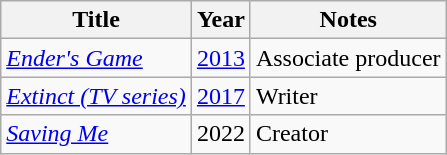<table class="wikitable sortable">
<tr>
<th>Title</th>
<th>Year</th>
<th class="unsortable">Notes</th>
</tr>
<tr>
<td><em><a href='#'>Ender's Game</a></em></td>
<td><a href='#'>2013</a></td>
<td>Associate producer</td>
</tr>
<tr>
<td><em><a href='#'>Extinct (TV series)</a></em></td>
<td><a href='#'>2017</a></td>
<td>Writer</td>
</tr>
<tr>
<td><em><a href='#'>Saving Me</a></em></td>
<td>2022</td>
<td>Creator</td>
</tr>
</table>
